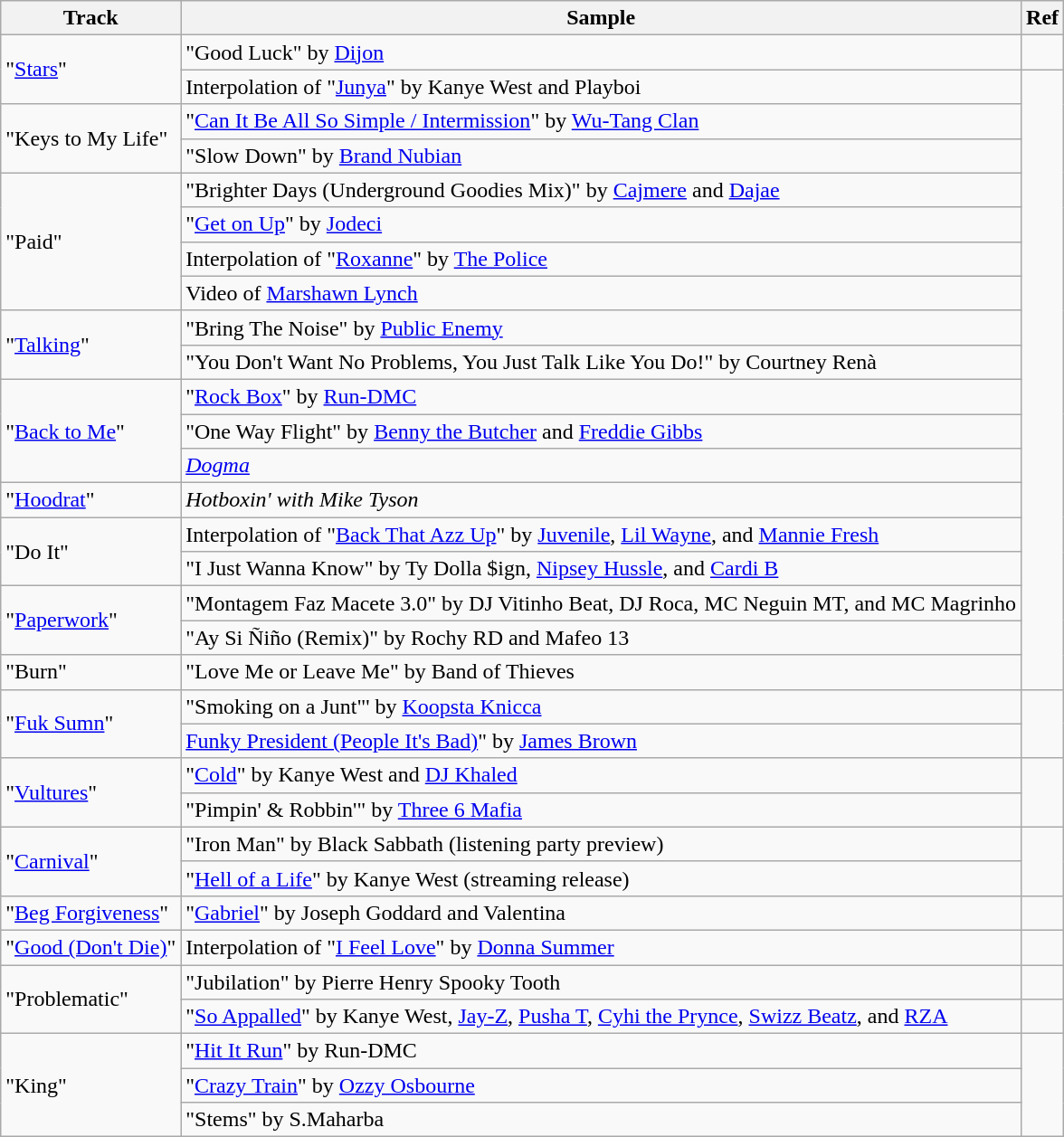<table class="wikitable">
<tr>
<th>Track</th>
<th>Sample</th>
<th>Ref</th>
</tr>
<tr>
<td rowspan="2">"<a href='#'>Stars</a>"</td>
<td>"Good Luck" by <a href='#'>Dijon</a></td>
<td></td>
</tr>
<tr>
<td>Interpolation of "<a href='#'>Junya</a>" by Kanye West and Playboi</td>
<td rowspan="18"></td>
</tr>
<tr>
<td rowspan="2">"Keys to My Life"</td>
<td>"<a href='#'>Can It Be All So Simple / Intermission</a>" by <a href='#'>Wu-Tang Clan</a></td>
</tr>
<tr>
<td>"Slow Down" by <a href='#'>Brand Nubian</a></td>
</tr>
<tr>
<td rowspan="4">"Paid"</td>
<td>"Brighter Days (Underground Goodies Mix)" by <a href='#'>Cajmere</a> and <a href='#'>Dajae</a></td>
</tr>
<tr>
<td>"<a href='#'>Get on Up</a>" by <a href='#'>Jodeci</a></td>
</tr>
<tr>
<td>Interpolation of "<a href='#'>Roxanne</a>" by <a href='#'>The Police</a></td>
</tr>
<tr>
<td>Video of <a href='#'>Marshawn Lynch</a></td>
</tr>
<tr>
<td rowspan="2">"<a href='#'>Talking</a>"</td>
<td>"Bring The Noise" by <a href='#'>Public Enemy</a></td>
</tr>
<tr>
<td>"You Don't Want No Problems, You Just Talk Like You Do!" by Courtney Renà</td>
</tr>
<tr>
<td rowspan="3">"<a href='#'>Back to Me</a>"</td>
<td>"<a href='#'>Rock Box</a>" by <a href='#'>Run-DMC</a></td>
</tr>
<tr>
<td>"One Way Flight" by <a href='#'>Benny the Butcher</a> and <a href='#'>Freddie Gibbs</a></td>
</tr>
<tr>
<td><a href='#'><em>Dogma</em></a></td>
</tr>
<tr>
<td>"<a href='#'>Hoodrat</a>"</td>
<td><em>Hotboxin' with Mike Tyson</em></td>
</tr>
<tr>
<td rowspan="2">"Do It"</td>
<td>Interpolation of "<a href='#'>Back That Azz Up</a>" by <a href='#'>Juvenile</a>, <a href='#'>Lil Wayne</a>, and <a href='#'>Mannie Fresh</a></td>
</tr>
<tr>
<td>"I Just Wanna Know" by Ty Dolla $ign, <a href='#'>Nipsey Hussle</a>, and <a href='#'>Cardi B</a></td>
</tr>
<tr>
<td rowspan="2">"<a href='#'>Paperwork</a>"</td>
<td>"Montagem Faz Macete 3.0" by DJ Vitinho Beat, DJ Roca, MC Neguin MT, and MC Magrinho</td>
</tr>
<tr>
<td>"Ay Si Ñiño (Remix)" by Rochy RD and Mafeo 13</td>
</tr>
<tr>
<td>"Burn"</td>
<td>"Love Me or Leave Me" by Band of Thieves</td>
</tr>
<tr>
<td rowspan="2">"<a href='#'>Fuk Sumn</a>"</td>
<td>"Smoking on a Junt"' by <a href='#'>Koopsta Knicca</a></td>
<td rowspan="2"></td>
</tr>
<tr>
<td><a href='#'>Funky President (People It's Bad)</a>" by <a href='#'>James Brown</a></td>
</tr>
<tr>
<td rowspan="2">"<a href='#'>Vultures</a>"</td>
<td>"<a href='#'>Cold</a>" by Kanye West and <a href='#'>DJ Khaled</a></td>
<td rowspan="2"></td>
</tr>
<tr>
<td>"Pimpin' & Robbin'" by <a href='#'>Three 6 Mafia</a></td>
</tr>
<tr>
<td rowspan="2">"<a href='#'>Carnival</a>"</td>
<td>"Iron Man" by Black Sabbath (listening party preview)</td>
<td rowspan="2"></td>
</tr>
<tr>
<td>"<a href='#'>Hell of a Life</a>" by Kanye West (streaming release)</td>
</tr>
<tr>
<td>"<a href='#'>Beg Forgiveness</a>"</td>
<td>"<a href='#'>Gabriel</a>" by Joseph Goddard and Valentina</td>
<td></td>
</tr>
<tr>
<td>"<a href='#'>Good (Don't Die)</a>"</td>
<td>Interpolation of "<a href='#'>I Feel Love</a>" by <a href='#'>Donna Summer</a></td>
<td></td>
</tr>
<tr>
<td rowspan="2">"Problematic"</td>
<td>"Jubilation" by Pierre Henry Spooky Tooth</td>
<td></td>
</tr>
<tr>
<td>"<a href='#'>So Appalled</a>" by Kanye West, <a href='#'>Jay-Z</a>, <a href='#'>Pusha T</a>, <a href='#'>Cyhi the Prynce</a>, <a href='#'>Swizz Beatz</a>, and <a href='#'>RZA</a></td>
<td></td>
</tr>
<tr>
<td rowspan="3">"King"</td>
<td>"<a href='#'>Hit It Run</a>" by Run-DMC</td>
<td rowspan="3"></td>
</tr>
<tr>
<td>"<a href='#'>Crazy Train</a>" by <a href='#'>Ozzy Osbourne</a></td>
</tr>
<tr>
<td>"Stems" by S.Maharba</td>
</tr>
</table>
